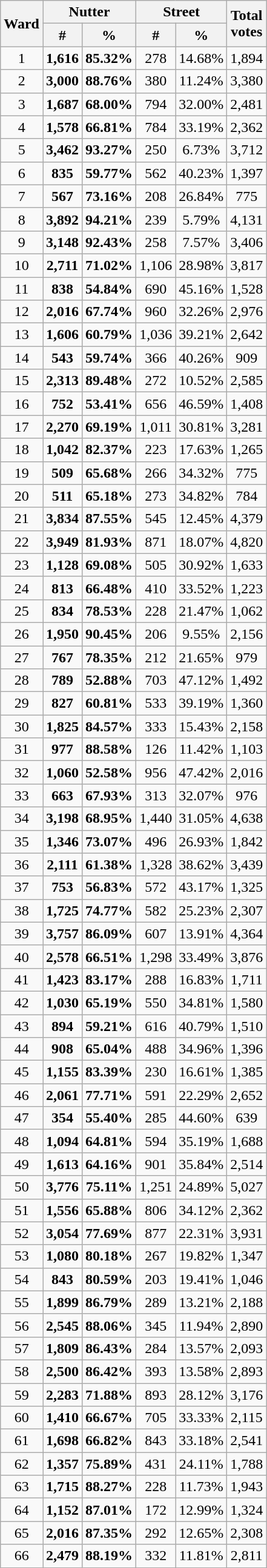<table class="wikitable sortable mw-collapsible mw-collapsed" style="text-align:center;">
<tr>
<th rowspan="2">Ward</th>
<th colspan="2">Nutter</th>
<th colspan="2">Street</th>
<th rowspan="2">Total<br>votes</th>
</tr>
<tr>
<th>#</th>
<th>%</th>
<th>#</th>
<th>%</th>
</tr>
<tr>
<td>1</td>
<td><strong>1,616</strong></td>
<td><strong>85.32%</strong></td>
<td>278</td>
<td>14.68%</td>
<td>1,894</td>
</tr>
<tr>
<td>2</td>
<td><strong>3,000</strong></td>
<td><strong>88.76%</strong></td>
<td>380</td>
<td>11.24%</td>
<td>3,380</td>
</tr>
<tr>
<td>3</td>
<td><strong>1,687</strong></td>
<td><strong>68.00%</strong></td>
<td>794</td>
<td>32.00%</td>
<td>2,481</td>
</tr>
<tr>
<td>4</td>
<td><strong>1,578</strong></td>
<td><strong>66.81%</strong></td>
<td>784</td>
<td>33.19%</td>
<td>2,362</td>
</tr>
<tr>
<td>5</td>
<td><strong>3,462</strong></td>
<td><strong>93.27%</strong></td>
<td>250</td>
<td>6.73%</td>
<td>3,712</td>
</tr>
<tr>
<td>6</td>
<td><strong>835</strong></td>
<td><strong>59.77%</strong></td>
<td>562</td>
<td>40.23%</td>
<td>1,397</td>
</tr>
<tr>
<td>7</td>
<td><strong>567</strong></td>
<td><strong>73.16%</strong></td>
<td>208</td>
<td>26.84%</td>
<td>775</td>
</tr>
<tr>
<td>8</td>
<td><strong>3,892</strong></td>
<td><strong>94.21%</strong></td>
<td>239</td>
<td>5.79%</td>
<td>4,131</td>
</tr>
<tr>
<td>9</td>
<td><strong>3,148</strong></td>
<td><strong>92.43%</strong></td>
<td>258</td>
<td>7.57%</td>
<td>3,406</td>
</tr>
<tr>
<td>10</td>
<td><strong>2,711</strong></td>
<td><strong>71.02%</strong></td>
<td>1,106</td>
<td>28.98%</td>
<td>3,817</td>
</tr>
<tr>
<td>11</td>
<td><strong>838</strong></td>
<td><strong>54.84%</strong></td>
<td>690</td>
<td>45.16%</td>
<td>1,528</td>
</tr>
<tr>
<td>12</td>
<td><strong>2,016</strong></td>
<td><strong>67.74%</strong></td>
<td>960</td>
<td>32.26%</td>
<td>2,976</td>
</tr>
<tr>
<td>13</td>
<td><strong>1,606</strong></td>
<td><strong>60.79%</strong></td>
<td>1,036</td>
<td>39.21%</td>
<td>2,642</td>
</tr>
<tr>
<td>14</td>
<td><strong>543</strong></td>
<td><strong>59.74%</strong></td>
<td>366</td>
<td>40.26%</td>
<td>909</td>
</tr>
<tr>
<td>15</td>
<td><strong>2,313</strong></td>
<td><strong>89.48%</strong></td>
<td>272</td>
<td>10.52%</td>
<td>2,585</td>
</tr>
<tr>
<td>16</td>
<td><strong>752</strong></td>
<td><strong>53.41%</strong></td>
<td>656</td>
<td>46.59%</td>
<td>1,408</td>
</tr>
<tr>
<td>17</td>
<td><strong>2,270</strong></td>
<td><strong>69.19%</strong></td>
<td>1,011</td>
<td>30.81%</td>
<td>3,281</td>
</tr>
<tr>
<td>18</td>
<td><strong>1,042</strong></td>
<td><strong>82.37%</strong></td>
<td>223</td>
<td>17.63%</td>
<td>1,265</td>
</tr>
<tr>
<td>19</td>
<td><strong>509</strong></td>
<td><strong>65.68%</strong></td>
<td>266</td>
<td>34.32%</td>
<td>775</td>
</tr>
<tr>
<td>20</td>
<td><strong>511</strong></td>
<td><strong>65.18%</strong></td>
<td>273</td>
<td>34.82%</td>
<td>784</td>
</tr>
<tr>
<td>21</td>
<td><strong>3,834</strong></td>
<td><strong>87.55%</strong></td>
<td>545</td>
<td>12.45%</td>
<td>4,379</td>
</tr>
<tr>
<td>22</td>
<td><strong>3,949</strong></td>
<td><strong>81.93%</strong></td>
<td>871</td>
<td>18.07%</td>
<td>4,820</td>
</tr>
<tr>
<td>23</td>
<td><strong>1,128</strong></td>
<td><strong>69.08%</strong></td>
<td>505</td>
<td>30.92%</td>
<td>1,633</td>
</tr>
<tr>
<td>24</td>
<td><strong>813</strong></td>
<td><strong>66.48%</strong></td>
<td>410</td>
<td>33.52%</td>
<td>1,223</td>
</tr>
<tr>
<td>25</td>
<td><strong>834</strong></td>
<td><strong>78.53%</strong></td>
<td>228</td>
<td>21.47%</td>
<td>1,062</td>
</tr>
<tr>
<td>26</td>
<td><strong>1,950</strong></td>
<td><strong>90.45%</strong></td>
<td>206</td>
<td>9.55%</td>
<td>2,156</td>
</tr>
<tr>
<td>27</td>
<td><strong>767</strong></td>
<td><strong>78.35%</strong></td>
<td>212</td>
<td>21.65%</td>
<td>979</td>
</tr>
<tr>
<td>28</td>
<td><strong>789</strong></td>
<td><strong>52.88%</strong></td>
<td>703</td>
<td>47.12%</td>
<td>1,492</td>
</tr>
<tr>
<td>29</td>
<td><strong>827</strong></td>
<td><strong>60.81%</strong></td>
<td>533</td>
<td>39.19%</td>
<td>1,360</td>
</tr>
<tr>
<td>30</td>
<td><strong>1,825</strong></td>
<td><strong>84.57%</strong></td>
<td>333</td>
<td>15.43%</td>
<td>2,158</td>
</tr>
<tr>
<td>31</td>
<td><strong>977</strong></td>
<td><strong>88.58%</strong></td>
<td>126</td>
<td>11.42%</td>
<td>1,103</td>
</tr>
<tr>
<td>32</td>
<td><strong>1,060</strong></td>
<td><strong>52.58%</strong></td>
<td>956</td>
<td>47.42%</td>
<td>2,016</td>
</tr>
<tr>
<td>33</td>
<td><strong>663</strong></td>
<td><strong>67.93%</strong></td>
<td>313</td>
<td>32.07%</td>
<td>976</td>
</tr>
<tr>
<td>34</td>
<td><strong>3,198</strong></td>
<td><strong>68.95%</strong></td>
<td>1,440</td>
<td>31.05%</td>
<td>4,638</td>
</tr>
<tr>
<td>35</td>
<td><strong>1,346</strong></td>
<td><strong>73.07%</strong></td>
<td>496</td>
<td>26.93%</td>
<td>1,842</td>
</tr>
<tr>
<td>36</td>
<td><strong>2,111</strong></td>
<td><strong>61.38%</strong></td>
<td>1,328</td>
<td>38.62%</td>
<td>3,439</td>
</tr>
<tr>
<td>37</td>
<td><strong>753</strong></td>
<td><strong>56.83%</strong></td>
<td>572</td>
<td>43.17%</td>
<td>1,325</td>
</tr>
<tr>
<td>38</td>
<td><strong>1,725</strong></td>
<td><strong>74.77%</strong></td>
<td>582</td>
<td>25.23%</td>
<td>2,307</td>
</tr>
<tr>
<td>39</td>
<td><strong>3,757</strong></td>
<td><strong>86.09%</strong></td>
<td>607</td>
<td>13.91%</td>
<td>4,364</td>
</tr>
<tr>
<td>40</td>
<td><strong>2,578</strong></td>
<td><strong>66.51%</strong></td>
<td>1,298</td>
<td>33.49%</td>
<td>3,876</td>
</tr>
<tr>
<td>41</td>
<td><strong>1,423</strong></td>
<td><strong>83.17%</strong></td>
<td>288</td>
<td>16.83%</td>
<td>1,711</td>
</tr>
<tr>
<td>42</td>
<td><strong>1,030</strong></td>
<td><strong>65.19%</strong></td>
<td>550</td>
<td>34.81%</td>
<td>1,580</td>
</tr>
<tr>
<td>43</td>
<td><strong>894</strong></td>
<td><strong>59.21%</strong></td>
<td>616</td>
<td>40.79%</td>
<td>1,510</td>
</tr>
<tr>
<td>44</td>
<td><strong>908</strong></td>
<td><strong>65.04%</strong></td>
<td>488</td>
<td>34.96%</td>
<td>1,396</td>
</tr>
<tr>
<td>45</td>
<td><strong>1,155</strong></td>
<td><strong>83.39%</strong></td>
<td>230</td>
<td>16.61%</td>
<td>1,385</td>
</tr>
<tr>
<td>46</td>
<td><strong>2,061</strong></td>
<td><strong>77.71%</strong></td>
<td>591</td>
<td>22.29%</td>
<td>2,652</td>
</tr>
<tr>
<td>47</td>
<td><strong>354</strong></td>
<td><strong>55.40%</strong></td>
<td>285</td>
<td>44.60%</td>
<td>639</td>
</tr>
<tr>
<td>48</td>
<td><strong>1,094</strong></td>
<td><strong>64.81%</strong></td>
<td>594</td>
<td>35.19%</td>
<td>1,688</td>
</tr>
<tr>
<td>49</td>
<td><strong>1,613</strong></td>
<td><strong>64.16%</strong></td>
<td>901</td>
<td>35.84%</td>
<td>2,514</td>
</tr>
<tr>
<td>50</td>
<td><strong>3,776</strong></td>
<td><strong>75.11%</strong></td>
<td>1,251</td>
<td>24.89%</td>
<td>5,027</td>
</tr>
<tr>
<td>51</td>
<td><strong>1,556</strong></td>
<td><strong>65.88%</strong></td>
<td>806</td>
<td>34.12%</td>
<td>2,362</td>
</tr>
<tr>
<td>52</td>
<td><strong>3,054</strong></td>
<td><strong>77.69%</strong></td>
<td>877</td>
<td>22.31%</td>
<td>3,931</td>
</tr>
<tr>
<td>53</td>
<td><strong>1,080</strong></td>
<td><strong>80.18%</strong></td>
<td>267</td>
<td>19.82%</td>
<td>1,347</td>
</tr>
<tr>
<td>54</td>
<td><strong>843</strong></td>
<td><strong>80.59%</strong></td>
<td>203</td>
<td>19.41%</td>
<td>1,046</td>
</tr>
<tr>
<td>55</td>
<td><strong>1,899</strong></td>
<td><strong>86.79%</strong></td>
<td>289</td>
<td>13.21%</td>
<td>2,188</td>
</tr>
<tr>
<td>56</td>
<td><strong>2,545</strong></td>
<td><strong>88.06%</strong></td>
<td>345</td>
<td>11.94%</td>
<td>2,890</td>
</tr>
<tr>
<td>57</td>
<td><strong>1,809</strong></td>
<td><strong>86.43%</strong></td>
<td>284</td>
<td>13.57%</td>
<td>2,093</td>
</tr>
<tr>
<td>58</td>
<td><strong>2,500</strong></td>
<td><strong>86.42%</strong></td>
<td>393</td>
<td>13.58%</td>
<td>2,893</td>
</tr>
<tr>
<td>59</td>
<td><strong>2,283</strong></td>
<td><strong>71.88%</strong></td>
<td>893</td>
<td>28.12%</td>
<td>3,176</td>
</tr>
<tr>
<td>60</td>
<td><strong>1,410</strong></td>
<td><strong>66.67%</strong></td>
<td>705</td>
<td>33.33%</td>
<td>2,115</td>
</tr>
<tr>
<td>61</td>
<td><strong>1,698</strong></td>
<td><strong>66.82%</strong></td>
<td>843</td>
<td>33.18%</td>
<td>2,541</td>
</tr>
<tr>
<td>62</td>
<td><strong>1,357</strong></td>
<td><strong>75.89%</strong></td>
<td>431</td>
<td>24.11%</td>
<td>1,788</td>
</tr>
<tr>
<td>63</td>
<td><strong>1,715</strong></td>
<td><strong>88.27%</strong></td>
<td>228</td>
<td>11.73%</td>
<td>1,943</td>
</tr>
<tr>
<td>64</td>
<td><strong>1,152</strong></td>
<td><strong>87.01%</strong></td>
<td>172</td>
<td>12.99%</td>
<td>1,324</td>
</tr>
<tr>
<td>65</td>
<td><strong>2,016</strong></td>
<td><strong>87.35%</strong></td>
<td>292</td>
<td>12.65%</td>
<td>2,308</td>
</tr>
<tr>
<td>66</td>
<td><strong>2,479</strong></td>
<td><strong>88.19%</strong></td>
<td>332</td>
<td>11.81%</td>
<td>2,811</td>
</tr>
</table>
